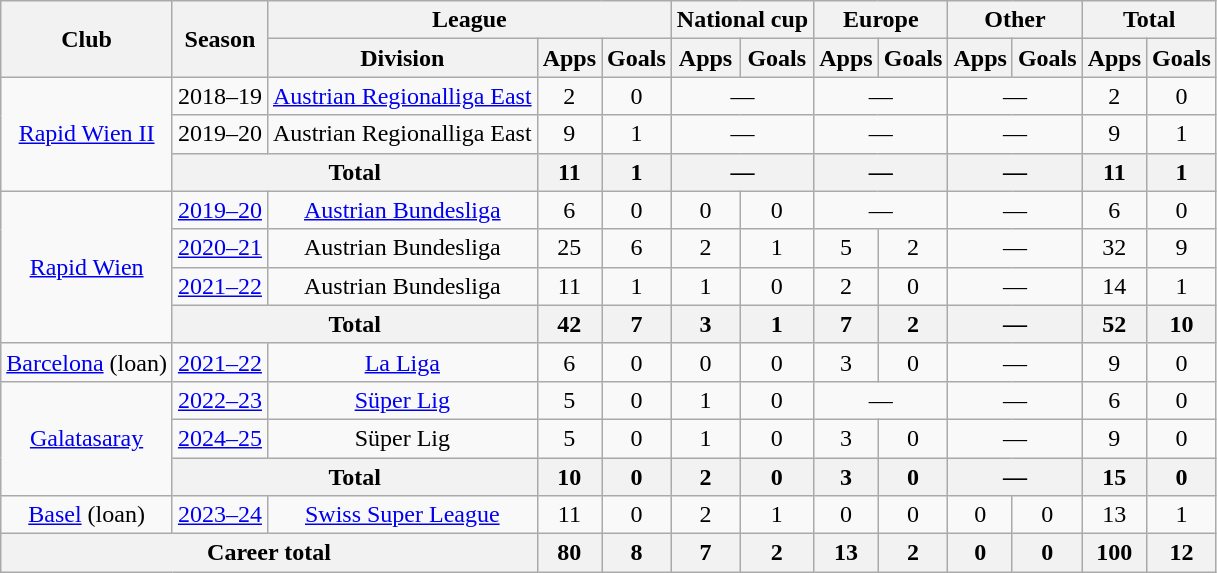<table class=wikitable style="text-align:center">
<tr>
<th rowspan="2">Club</th>
<th rowspan="2">Season</th>
<th colspan="3">League</th>
<th colspan="2">National cup</th>
<th colspan="2">Europe</th>
<th colspan="2">Other</th>
<th colspan="2">Total</th>
</tr>
<tr>
<th>Division</th>
<th>Apps</th>
<th>Goals</th>
<th>Apps</th>
<th>Goals</th>
<th>Apps</th>
<th>Goals</th>
<th>Apps</th>
<th>Goals</th>
<th>Apps</th>
<th>Goals</th>
</tr>
<tr>
<td rowspan="3"><a href='#'>Rapid Wien II</a></td>
<td>2018–19</td>
<td><a href='#'>Austrian Regionalliga East</a></td>
<td>2</td>
<td>0</td>
<td colspan="2">—</td>
<td colspan="2">—</td>
<td colspan="2">—</td>
<td>2</td>
<td>0</td>
</tr>
<tr>
<td>2019–20</td>
<td>Austrian Regionalliga East</td>
<td>9</td>
<td>1</td>
<td colspan="2">—</td>
<td colspan="2">—</td>
<td colspan="2">—</td>
<td>9</td>
<td>1</td>
</tr>
<tr>
<th colspan="2">Total</th>
<th>11</th>
<th>1</th>
<th colspan="2">—</th>
<th colspan="2">—</th>
<th colspan="2">—</th>
<th>11</th>
<th>1</th>
</tr>
<tr>
<td rowspan="4"><a href='#'>Rapid Wien</a></td>
<td><a href='#'>2019–20</a></td>
<td><a href='#'>Austrian Bundesliga</a></td>
<td>6</td>
<td>0</td>
<td>0</td>
<td>0</td>
<td colspan="2">—</td>
<td colspan="2">—</td>
<td>6</td>
<td>0</td>
</tr>
<tr>
<td><a href='#'>2020–21</a></td>
<td>Austrian Bundesliga</td>
<td>25</td>
<td>6</td>
<td>2</td>
<td>1</td>
<td>5</td>
<td>2</td>
<td colspan="2">—</td>
<td>32</td>
<td>9</td>
</tr>
<tr>
<td><a href='#'>2021–22</a></td>
<td>Austrian Bundesliga</td>
<td>11</td>
<td>1</td>
<td>1</td>
<td>0</td>
<td>2</td>
<td>0</td>
<td colspan="2">—</td>
<td>14</td>
<td>1</td>
</tr>
<tr>
<th colspan="2">Total</th>
<th>42</th>
<th>7</th>
<th>3</th>
<th>1</th>
<th>7</th>
<th>2</th>
<th colspan="2">—</th>
<th>52</th>
<th>10</th>
</tr>
<tr>
<td><a href='#'>Barcelona</a> (loan)</td>
<td><a href='#'>2021–22</a></td>
<td><a href='#'>La Liga</a></td>
<td>6</td>
<td>0</td>
<td>0</td>
<td>0</td>
<td>3</td>
<td>0</td>
<td colspan="2">—</td>
<td>9</td>
<td>0</td>
</tr>
<tr>
<td rowspan="3"><a href='#'>Galatasaray</a></td>
<td><a href='#'>2022–23</a></td>
<td><a href='#'>Süper Lig</a></td>
<td>5</td>
<td>0</td>
<td>1</td>
<td>0</td>
<td colspan="2">—</td>
<td colspan="2">—</td>
<td>6</td>
<td>0</td>
</tr>
<tr>
<td><a href='#'>2024–25</a></td>
<td>Süper Lig</td>
<td>5</td>
<td>0</td>
<td>1</td>
<td>0</td>
<td>3</td>
<td>0</td>
<td colspan="2">—</td>
<td>9</td>
<td>0</td>
</tr>
<tr>
<th colspan="2">Total</th>
<th>10</th>
<th>0</th>
<th>2</th>
<th>0</th>
<th>3</th>
<th>0</th>
<th colspan="2">—</th>
<th>15</th>
<th>0</th>
</tr>
<tr>
<td><a href='#'>Basel</a> (loan)</td>
<td><a href='#'>2023–24</a></td>
<td><a href='#'>Swiss Super League</a></td>
<td>11</td>
<td>0</td>
<td>2</td>
<td>1</td>
<td>0</td>
<td>0</td>
<td>0</td>
<td>0</td>
<td>13</td>
<td>1</td>
</tr>
<tr>
<th colspan="3">Career total</th>
<th>80</th>
<th>8</th>
<th>7</th>
<th>2</th>
<th>13</th>
<th>2</th>
<th>0</th>
<th>0</th>
<th>100</th>
<th>12</th>
</tr>
</table>
